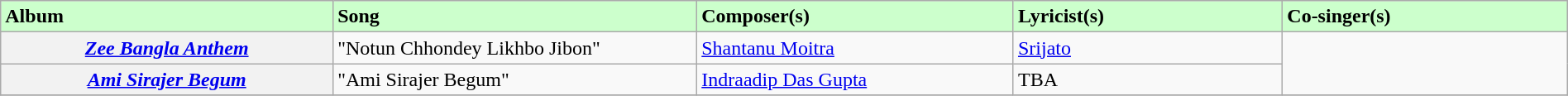<table class="wikitable plainrowheaders" width="100%" textcolor:#000;">
<tr style="background:#cfc; text-align:"center;">
<td scope="col" width=21%><strong>Album</strong></td>
<td scope="col" width=23%><strong>Song</strong></td>
<td scope="col" width=20%><strong>Composer(s)</strong></td>
<td scope="col" width=17%><strong>Lyricist(s)</strong></td>
<td scope="col" width=18%><strong>Co-singer(s)</strong></td>
</tr>
<tr>
<th scope="row"><em> <a href='#'>Zee Bangla Anthem</a></em></th>
<td>"Notun Chhondey Likhbo Jibon"</td>
<td><a href='#'>Shantanu Moitra</a></td>
<td><a href='#'>Srijato</a></td>
<td rowspan="2"></td>
</tr>
<tr>
<th scope="row"><em><a href='#'>Ami Sirajer Begum</a></em></th>
<td>"Ami Sirajer Begum"</td>
<td><a href='#'>Indraadip Das Gupta</a></td>
<td>TBA</td>
</tr>
<tr>
</tr>
</table>
